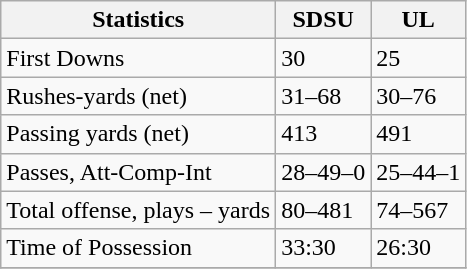<table class="wikitable">
<tr>
<th>Statistics</th>
<th>SDSU</th>
<th>UL</th>
</tr>
<tr>
<td>First Downs</td>
<td>30</td>
<td>25</td>
</tr>
<tr>
<td>Rushes-yards (net)</td>
<td>31–68</td>
<td>30–76</td>
</tr>
<tr>
<td>Passing yards (net)</td>
<td>413</td>
<td>491</td>
</tr>
<tr>
<td>Passes, Att-Comp-Int</td>
<td>28–49–0</td>
<td>25–44–1</td>
</tr>
<tr>
<td>Total offense, plays – yards</td>
<td>80–481</td>
<td>74–567</td>
</tr>
<tr>
<td>Time of Possession</td>
<td>33:30</td>
<td>26:30</td>
</tr>
<tr>
</tr>
</table>
